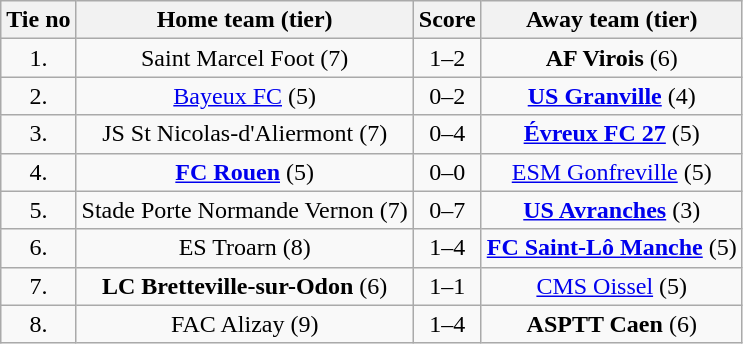<table class="wikitable" style="text-align: center">
<tr>
<th>Tie no</th>
<th>Home team (tier)</th>
<th>Score</th>
<th>Away team (tier)</th>
</tr>
<tr>
<td>1.</td>
<td>Saint Marcel Foot (7)</td>
<td>1–2</td>
<td><strong>AF Virois</strong> (6)</td>
</tr>
<tr>
<td>2.</td>
<td><a href='#'>Bayeux FC</a> (5)</td>
<td>0–2</td>
<td><strong><a href='#'>US Granville</a></strong> (4)</td>
</tr>
<tr>
<td>3.</td>
<td>JS St Nicolas-d'Aliermont (7)</td>
<td>0–4</td>
<td><strong><a href='#'>Évreux FC 27</a></strong> (5)</td>
</tr>
<tr>
<td>4.</td>
<td><strong><a href='#'>FC Rouen</a></strong> (5)</td>
<td>0–0 </td>
<td><a href='#'>ESM Gonfreville</a> (5)</td>
</tr>
<tr>
<td>5.</td>
<td>Stade Porte Normande Vernon (7)</td>
<td>0–7</td>
<td><strong><a href='#'>US Avranches</a></strong> (3)</td>
</tr>
<tr>
<td>6.</td>
<td>ES Troarn (8)</td>
<td>1–4 </td>
<td><strong><a href='#'>FC Saint-Lô Manche</a></strong> (5)</td>
</tr>
<tr>
<td>7.</td>
<td><strong>LC Bretteville-sur-Odon</strong> (6)</td>
<td>1–1 </td>
<td><a href='#'>CMS Oissel</a> (5)</td>
</tr>
<tr>
<td>8.</td>
<td>FAC Alizay (9)</td>
<td>1–4</td>
<td><strong>ASPTT Caen</strong> (6)</td>
</tr>
</table>
